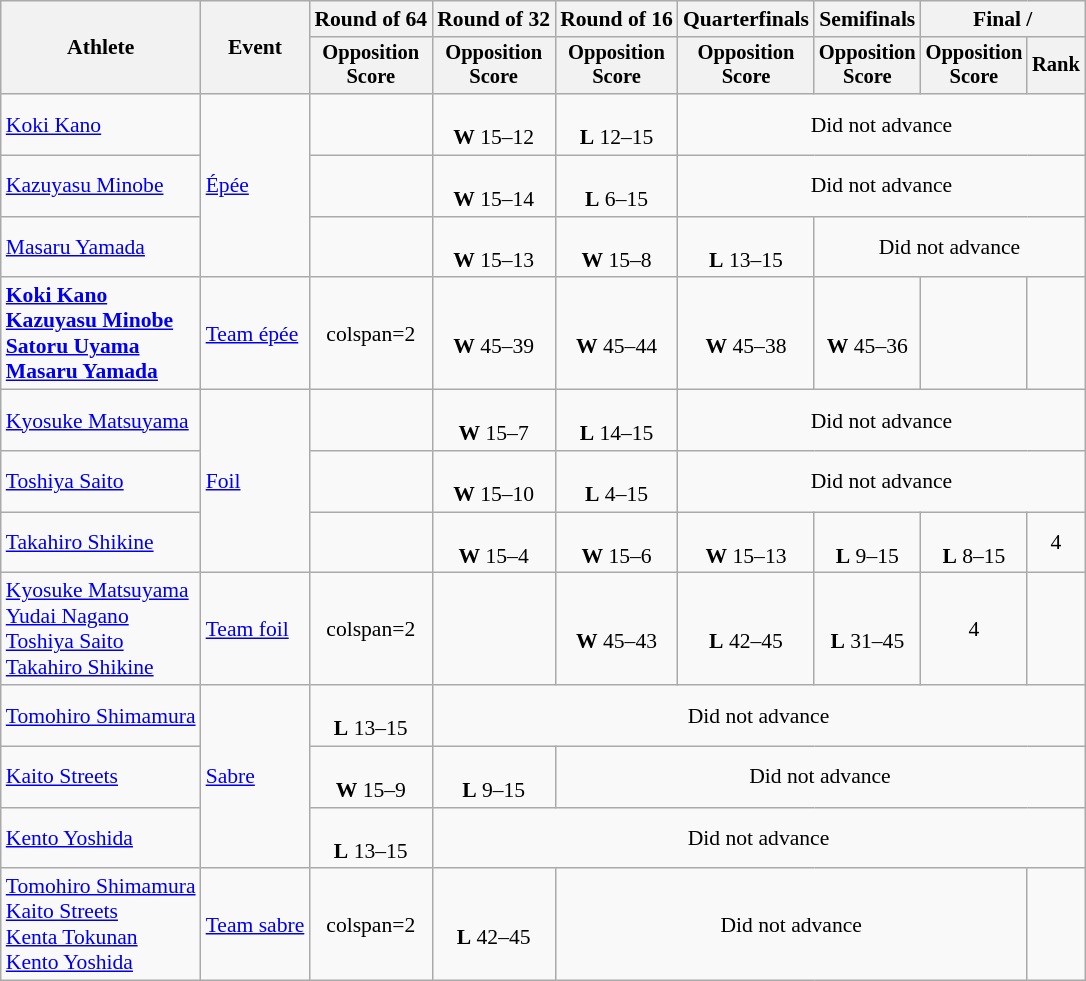<table class="wikitable" style="font-size:90%">
<tr>
<th rowspan="2">Athlete</th>
<th rowspan="2">Event</th>
<th>Round of 64</th>
<th>Round of 32</th>
<th>Round of 16</th>
<th>Quarterfinals</th>
<th>Semifinals</th>
<th colspan=2>Final / </th>
</tr>
<tr style="font-size:95%">
<th>Opposition <br> Score</th>
<th>Opposition <br> Score</th>
<th>Opposition <br> Score</th>
<th>Opposition <br> Score</th>
<th>Opposition <br> Score</th>
<th>Opposition <br> Score</th>
<th>Rank</th>
</tr>
<tr align=center>
<td align=left><a href='#'>Koki Kano</a></td>
<td align=left rowspan=3><a href='#'>Épée</a></td>
<td></td>
<td><br><strong>W</strong> 15–12</td>
<td><br><strong>L</strong> 12–15</td>
<td colspan=4>Did not advance</td>
</tr>
<tr align=center>
<td align=left><a href='#'>Kazuyasu Minobe</a></td>
<td></td>
<td><br><strong>W</strong> 15–14</td>
<td><br><strong>L</strong> 6–15</td>
<td colspan=4>Did not advance</td>
</tr>
<tr align=center>
<td align=left><a href='#'>Masaru Yamada</a></td>
<td></td>
<td><br><strong>W</strong> 15–13</td>
<td><br><strong>W</strong> 15–8</td>
<td><br><strong>L</strong> 13–15</td>
<td colspan=3>Did not advance</td>
</tr>
<tr align=center>
<td align=left><strong><a href='#'>Koki Kano</a><br><a href='#'>Kazuyasu Minobe</a><br><a href='#'>Satoru Uyama</a><br><a href='#'>Masaru Yamada</a></strong></td>
<td align=left><a href='#'>Team épée</a></td>
<td>colspan=2 </td>
<td><br><strong>W</strong> 45–39</td>
<td><br><strong>W</strong> 45–44</td>
<td><br><strong>W</strong> 45–38</td>
<td><br><strong>W</strong> 45–36</td>
<td></td>
</tr>
<tr align=center>
<td align=left><a href='#'>Kyosuke Matsuyama</a></td>
<td align=left rowspan=3><a href='#'>Foil</a></td>
<td></td>
<td><br><strong>W</strong> 15–7</td>
<td><br><strong>L</strong> 14–15</td>
<td colspan=4>Did not advance</td>
</tr>
<tr align=center>
<td align=left><a href='#'>Toshiya Saito</a></td>
<td></td>
<td><br><strong>W</strong> 15–10</td>
<td><br><strong>L</strong> 4–15</td>
<td colspan=4>Did not advance</td>
</tr>
<tr align=center>
<td align=left><a href='#'>Takahiro Shikine</a></td>
<td></td>
<td><br><strong>W</strong> 15–4</td>
<td><br><strong>W</strong> 15–6</td>
<td><br><strong>W</strong> 15–13</td>
<td><br><strong>L</strong> 9–15</td>
<td><br><strong>L</strong> 8–15</td>
<td>4</td>
</tr>
<tr align=center>
<td align=left><a href='#'>Kyosuke Matsuyama</a><br><a href='#'>Yudai Nagano</a><br><a href='#'>Toshiya Saito</a><br><a href='#'>Takahiro Shikine</a></td>
<td align=left><a href='#'>Team foil</a></td>
<td>colspan=2 </td>
<td></td>
<td><br><strong>W</strong> 45–43</td>
<td><br><strong>L</strong> 42–45</td>
<td><br><strong>L</strong> 31–45</td>
<td>4</td>
</tr>
<tr align=center>
<td align=left><a href='#'>Tomohiro Shimamura</a></td>
<td align=left rowspan=3><a href='#'>Sabre</a></td>
<td><br><strong>L</strong> 13–15</td>
<td colspan=6>Did not advance</td>
</tr>
<tr align=center>
<td align=left><a href='#'>Kaito Streets</a></td>
<td><br><strong>W</strong> 15–9</td>
<td><br><strong>L</strong> 9–15</td>
<td colspan=5>Did not advance</td>
</tr>
<tr align=center>
<td align=left><a href='#'>Kento Yoshida</a></td>
<td><br><strong>L</strong> 13–15</td>
<td colspan=6>Did not advance</td>
</tr>
<tr align=center>
<td align=left><a href='#'>Tomohiro Shimamura</a><br><a href='#'>Kaito Streets</a><br><a href='#'>Kenta Tokunan</a><br><a href='#'>Kento Yoshida</a></td>
<td align=left><a href='#'>Team sabre</a></td>
<td>colspan=2 </td>
<td><br><strong>L</strong> 42–45</td>
<td colspan=4>Did not advance</td>
</tr>
</table>
